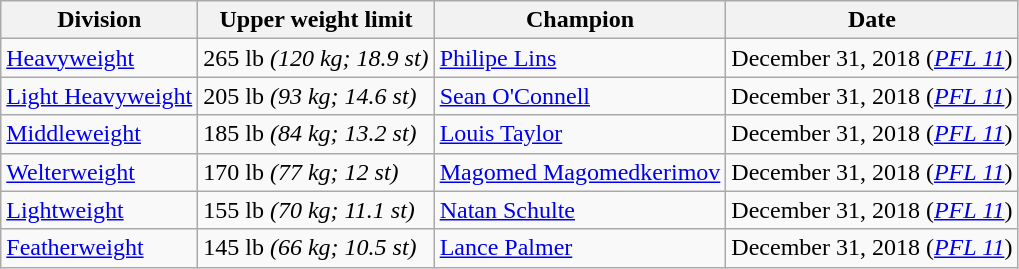<table class="wikitable">
<tr>
<th>Division</th>
<th>Upper weight limit</th>
<th>Champion</th>
<th>Date</th>
</tr>
<tr>
<td><a href='#'>Heavyweight</a></td>
<td>265 lb <em>(120 kg; 18.9 st)</em></td>
<td><a href='#'>Philipe Lins</a></td>
<td>December 31, 2018 (<em><a href='#'>PFL 11</a></em>)</td>
</tr>
<tr>
<td><a href='#'>Light Heavyweight</a></td>
<td>205 lb <em>(93 kg; 14.6 st)</em></td>
<td><a href='#'>Sean O'Connell</a></td>
<td>December 31, 2018 (<em><a href='#'>PFL 11</a></em>)</td>
</tr>
<tr>
<td><a href='#'>Middleweight</a></td>
<td>185 lb <em>(84 kg; 13.2 st)</em></td>
<td><a href='#'>Louis Taylor</a></td>
<td>December 31, 2018 (<em><a href='#'>PFL 11</a></em>)</td>
</tr>
<tr>
<td><a href='#'>Welterweight</a></td>
<td>170 lb <em>(77 kg; 12 st)</em></td>
<td><a href='#'>Magomed Magomedkerimov</a></td>
<td>December 31, 2018 (<em><a href='#'>PFL 11</a></em>)</td>
</tr>
<tr>
<td><a href='#'>Lightweight</a></td>
<td>155 lb <em>(70 kg; 11.1 st)</em></td>
<td><a href='#'>Natan Schulte</a></td>
<td>December 31, 2018 (<em><a href='#'>PFL 11</a></em>)</td>
</tr>
<tr>
<td><a href='#'>Featherweight</a></td>
<td>145 lb <em>(66 kg; 10.5 st)</em></td>
<td><a href='#'>Lance Palmer</a></td>
<td>December 31, 2018 (<em><a href='#'>PFL 11</a></em>)</td>
</tr>
</table>
